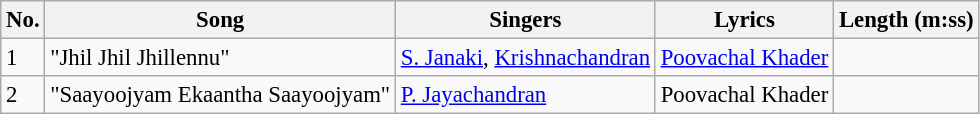<table class="wikitable" style="font-size:95%;">
<tr>
<th>No.</th>
<th>Song</th>
<th>Singers</th>
<th>Lyrics</th>
<th>Length (m:ss)</th>
</tr>
<tr>
<td>1</td>
<td>"Jhil Jhil Jhillennu"</td>
<td><a href='#'>S. Janaki</a>, <a href='#'>Krishnachandran</a></td>
<td><a href='#'>Poovachal Khader</a></td>
<td></td>
</tr>
<tr>
<td>2</td>
<td>"Saayoojyam Ekaantha Saayoojyam"</td>
<td><a href='#'>P. Jayachandran</a></td>
<td>Poovachal Khader</td>
<td></td>
</tr>
</table>
